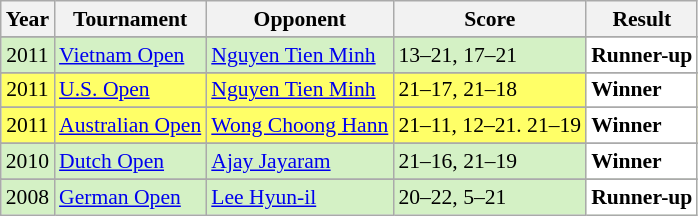<table class="sortable wikitable" style="font-size: 90%;">
<tr>
<th>Year</th>
<th>Tournament</th>
<th>Opponent</th>
<th>Score</th>
<th>Result</th>
</tr>
<tr>
</tr>
<tr style="background:#D4F1C5">
<td align="center">2011</td>
<td align="left"><a href='#'>Vietnam Open</a></td>
<td align="left"> <a href='#'>Nguyen Tien Minh</a></td>
<td align="left">13–21, 17–21</td>
<td style="text-align:left; background:white"> <strong>Runner-up</strong></td>
</tr>
<tr>
</tr>
<tr style="background:#FFFF67">
<td align="center">2011</td>
<td align="left"><a href='#'>U.S. Open</a></td>
<td align="left"> <a href='#'>Nguyen Tien Minh</a></td>
<td align="left">21–17, 21–18</td>
<td style="text-align:left; background:white"> <strong>Winner</strong></td>
</tr>
<tr>
</tr>
<tr style="background:#FFFF67">
<td align="center">2011</td>
<td align="left"><a href='#'>Australian Open</a></td>
<td align="left"> <a href='#'>Wong Choong Hann</a></td>
<td align="left">21–11, 12–21. 21–19</td>
<td style="text-align:left; background:white"> <strong>Winner</strong></td>
</tr>
<tr>
</tr>
<tr style="background:#D4F1C5">
<td align="center">2010</td>
<td align="left"><a href='#'>Dutch Open</a></td>
<td align="left"> <a href='#'>Ajay Jayaram</a></td>
<td align="left">21–16, 21–19</td>
<td style="text-align:left; background:white"> <strong>Winner</strong></td>
</tr>
<tr>
</tr>
<tr style="background:#D4F1C5">
<td align="center">2008</td>
<td align="left"><a href='#'>German Open</a></td>
<td align="left"> <a href='#'>Lee Hyun-il</a></td>
<td align="left">20–22, 5–21</td>
<td style="text-align:left; background:white"> <strong>Runner-up</strong></td>
</tr>
</table>
